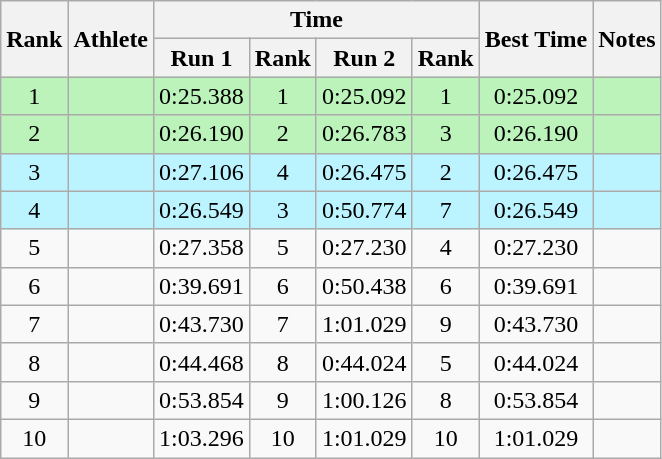<table class="wikitable sortable" style="text-align:center">
<tr>
<th rowspan="2">Rank</th>
<th rowspan="2">Athlete</th>
<th colspan="4">Time</th>
<th rowspan="2">Best Time</th>
<th rowspan="2">Notes</th>
</tr>
<tr>
<th>Run 1</th>
<th>Rank</th>
<th>Run 2</th>
<th>Rank</th>
</tr>
<tr bgcolor=bbf3bb>
<td>1</td>
<td align="left"></td>
<td>0:25.388</td>
<td>1</td>
<td>0:25.092</td>
<td>1</td>
<td>0:25.092</td>
<td></td>
</tr>
<tr bgcolor=bbf3bb>
<td>2</td>
<td align="left"></td>
<td>0:26.190</td>
<td>2</td>
<td>0:26.783</td>
<td>3</td>
<td>0:26.190</td>
<td></td>
</tr>
<tr bgcolor=BBF3FF>
<td>3</td>
<td align="left"></td>
<td>0:27.106</td>
<td>4</td>
<td>0:26.475</td>
<td>2</td>
<td>0:26.475</td>
<td></td>
</tr>
<tr bgcolor=BBF3FF>
<td>4</td>
<td align="left"></td>
<td>0:26.549</td>
<td>3</td>
<td>0:50.774</td>
<td>7</td>
<td>0:26.549</td>
<td></td>
</tr>
<tr>
<td>5</td>
<td align="left"></td>
<td>0:27.358</td>
<td>5</td>
<td>0:27.230</td>
<td>4</td>
<td>0:27.230</td>
<td></td>
</tr>
<tr>
<td>6</td>
<td align="left"></td>
<td>0:39.691</td>
<td>6</td>
<td>0:50.438</td>
<td>6</td>
<td>0:39.691</td>
<td></td>
</tr>
<tr>
<td>7</td>
<td align="left"></td>
<td>0:43.730</td>
<td>7</td>
<td>1:01.029</td>
<td>9</td>
<td>0:43.730</td>
<td></td>
</tr>
<tr>
<td>8</td>
<td align="left"></td>
<td>0:44.468</td>
<td>8</td>
<td>0:44.024</td>
<td>5</td>
<td>0:44.024</td>
<td></td>
</tr>
<tr>
<td>9</td>
<td align="left"></td>
<td>0:53.854</td>
<td>9</td>
<td>1:00.126</td>
<td>8</td>
<td>0:53.854</td>
<td></td>
</tr>
<tr>
<td>10</td>
<td align="left"></td>
<td>1:03.296</td>
<td>10</td>
<td>1:01.029</td>
<td>10</td>
<td>1:01.029</td>
<td></td>
</tr>
</table>
